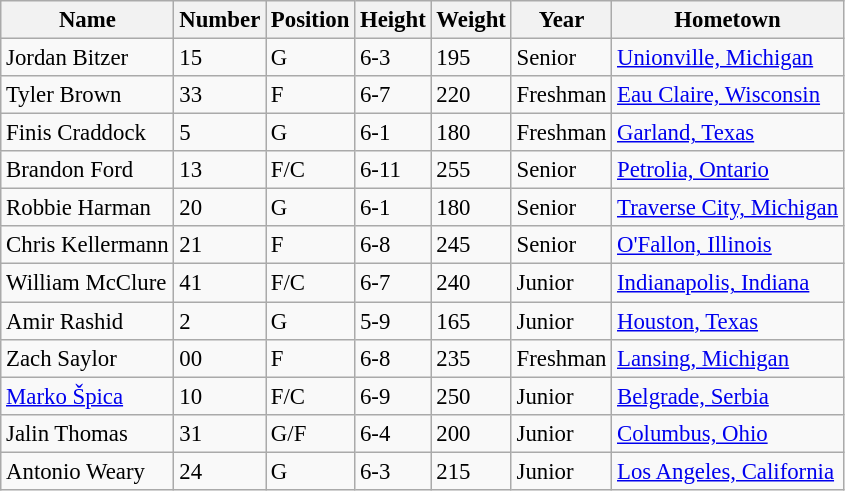<table class="wikitable" style="font-size: 95%;">
<tr>
<th>Name</th>
<th>Number</th>
<th>Position</th>
<th>Height</th>
<th>Weight</th>
<th>Year</th>
<th>Hometown</th>
</tr>
<tr>
<td>Jordan Bitzer</td>
<td>15</td>
<td>G</td>
<td>6-3</td>
<td>195</td>
<td>Senior</td>
<td><a href='#'>Unionville, Michigan</a></td>
</tr>
<tr>
<td>Tyler Brown</td>
<td>33</td>
<td>F</td>
<td>6-7</td>
<td>220</td>
<td>Freshman</td>
<td><a href='#'>Eau Claire, Wisconsin</a></td>
</tr>
<tr>
<td>Finis Craddock</td>
<td>5</td>
<td>G</td>
<td>6-1</td>
<td>180</td>
<td>Freshman</td>
<td><a href='#'>Garland, Texas</a></td>
</tr>
<tr>
<td>Brandon Ford</td>
<td>13</td>
<td>F/C</td>
<td>6-11</td>
<td>255</td>
<td>Senior</td>
<td><a href='#'>Petrolia, Ontario</a></td>
</tr>
<tr>
<td>Robbie Harman</td>
<td>20</td>
<td>G</td>
<td>6-1</td>
<td>180</td>
<td>Senior</td>
<td><a href='#'>Traverse City, Michigan</a></td>
</tr>
<tr>
<td>Chris Kellermann</td>
<td>21</td>
<td>F</td>
<td>6-8</td>
<td>245</td>
<td>Senior</td>
<td><a href='#'>O'Fallon, Illinois</a></td>
</tr>
<tr>
<td>William McClure</td>
<td>41</td>
<td>F/C</td>
<td>6-7</td>
<td>240</td>
<td>Junior</td>
<td><a href='#'>Indianapolis, Indiana</a></td>
</tr>
<tr>
<td>Amir Rashid</td>
<td>2</td>
<td>G</td>
<td>5-9</td>
<td>165</td>
<td>Junior</td>
<td><a href='#'>Houston, Texas</a></td>
</tr>
<tr>
<td>Zach Saylor</td>
<td>00</td>
<td>F</td>
<td>6-8</td>
<td>235</td>
<td> Freshman</td>
<td><a href='#'>Lansing, Michigan</a></td>
</tr>
<tr>
<td><a href='#'>Marko Špica</a></td>
<td>10</td>
<td>F/C</td>
<td>6-9</td>
<td>250</td>
<td>Junior</td>
<td><a href='#'>Belgrade, Serbia</a></td>
</tr>
<tr>
<td>Jalin Thomas</td>
<td>31</td>
<td>G/F</td>
<td>6-4</td>
<td>200</td>
<td>Junior</td>
<td><a href='#'>Columbus, Ohio</a></td>
</tr>
<tr>
<td>Antonio Weary</td>
<td>24</td>
<td>G</td>
<td>6-3</td>
<td>215</td>
<td>Junior</td>
<td><a href='#'>Los Angeles, California</a></td>
</tr>
</table>
